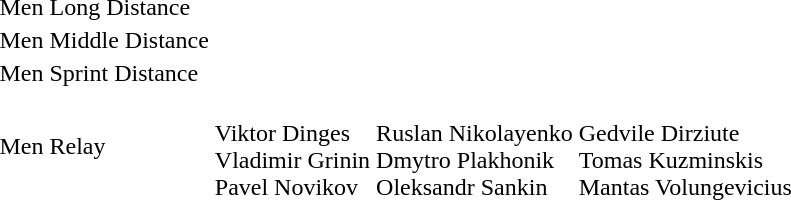<table>
<tr>
<td>Men Long Distance</td>
<td></td>
<td></td>
<td></td>
</tr>
<tr>
<td>Men Middle Distance</td>
<td></td>
<td></td>
<td></td>
</tr>
<tr>
<td>Men Sprint Distance</td>
<td></td>
<td></td>
<td></td>
</tr>
<tr>
<td>Men Relay</td>
<td><br> Viktor Dinges<br> Vladimir Grinin<br> Pavel Novikov</td>
<td><br> Ruslan Nikolayenko<br> Dmytro Plakhonik<br> Oleksandr Sankin</td>
<td><br> Gedvile Dirziute<br> Tomas Kuzminskis<br> Mantas Volungevicius</td>
</tr>
</table>
